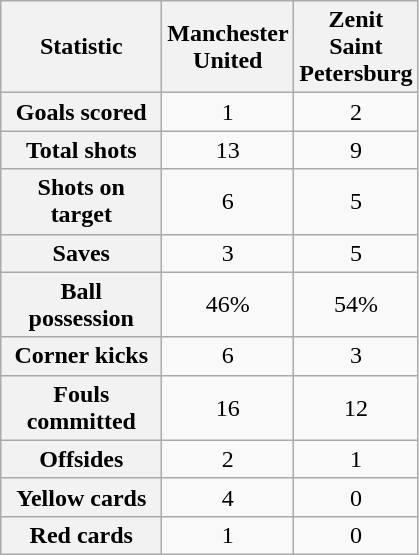<table class="wikitable plainrowheaders" style="text-align:center">
<tr>
<th scope="col" style="width:100px">Statistic</th>
<th scope="col" style="width:70px">Manchester United</th>
<th scope="col" style="width:70px">Zenit Saint Petersburg</th>
</tr>
<tr>
<th scope=row>Goals scored</th>
<td>1</td>
<td>2</td>
</tr>
<tr>
<th scope=row>Total shots</th>
<td>13</td>
<td>9</td>
</tr>
<tr>
<th scope=row>Shots on target</th>
<td>6</td>
<td>5</td>
</tr>
<tr>
<th scope=row>Saves</th>
<td>3</td>
<td>5</td>
</tr>
<tr>
<th scope=row>Ball possession</th>
<td>46%</td>
<td>54%</td>
</tr>
<tr>
<th scope=row>Corner kicks</th>
<td>6</td>
<td>3</td>
</tr>
<tr>
<th scope=row>Fouls committed</th>
<td>16</td>
<td>12</td>
</tr>
<tr>
<th scope=row>Offsides</th>
<td>2</td>
<td>1</td>
</tr>
<tr>
<th scope=row>Yellow cards</th>
<td>4</td>
<td>0</td>
</tr>
<tr>
<th scope=row>Red cards</th>
<td>1</td>
<td>0</td>
</tr>
</table>
